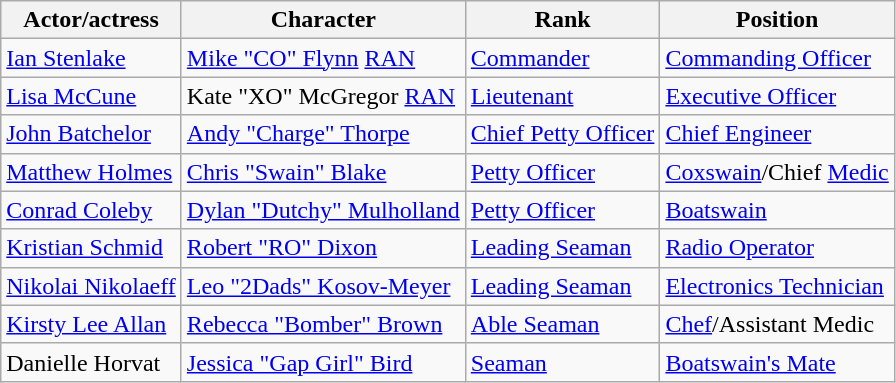<table class="wikitable">
<tr>
<th>Actor/actress</th>
<th>Character</th>
<th>Rank</th>
<th>Position</th>
</tr>
<tr>
<td><a href='#'>Ian Stenlake</a></td>
<td><a href='#'>Mike "CO" Flynn</a> <a href='#'>RAN</a></td>
<td><a href='#'>Commander</a></td>
<td><a href='#'>Commanding Officer</a></td>
</tr>
<tr>
<td><a href='#'>Lisa McCune</a></td>
<td>Kate "XO" McGregor <a href='#'>RAN</a></td>
<td><a href='#'>Lieutenant</a></td>
<td><a href='#'>Executive Officer</a></td>
</tr>
<tr>
<td><a href='#'>John Batchelor</a></td>
<td><a href='#'>Andy "Charge" Thorpe</a></td>
<td><a href='#'>Chief Petty Officer</a></td>
<td><a href='#'>Chief Engineer</a></td>
</tr>
<tr>
<td><a href='#'>Matthew Holmes</a></td>
<td><a href='#'>Chris "Swain" Blake</a></td>
<td><a href='#'>Petty Officer</a></td>
<td><a href='#'>Coxswain</a>/Chief <a href='#'>Medic</a></td>
</tr>
<tr>
<td><a href='#'>Conrad Coleby</a></td>
<td><a href='#'>Dylan "Dutchy" Mulholland</a></td>
<td><a href='#'>Petty Officer</a></td>
<td><a href='#'>Boatswain</a></td>
</tr>
<tr>
<td><a href='#'>Kristian Schmid</a></td>
<td><a href='#'>Robert "RO" Dixon</a></td>
<td><a href='#'>Leading Seaman</a></td>
<td><a href='#'>Radio Operator</a></td>
</tr>
<tr>
<td><a href='#'>Nikolai Nikolaeff</a></td>
<td><a href='#'>Leo "2Dads" Kosov-Meyer</a></td>
<td><a href='#'>Leading Seaman</a></td>
<td><a href='#'>Electronics Technician</a></td>
</tr>
<tr>
<td><a href='#'>Kirsty Lee Allan</a></td>
<td><a href='#'>Rebecca "Bomber" Brown</a></td>
<td><a href='#'>Able Seaman</a></td>
<td><a href='#'>Chef</a>/Assistant Medic</td>
</tr>
<tr>
<td>Danielle Horvat</td>
<td><a href='#'>Jessica "Gap Girl" Bird</a></td>
<td><a href='#'>Seaman</a></td>
<td><a href='#'>Boatswain's Mate</a></td>
</tr>
</table>
